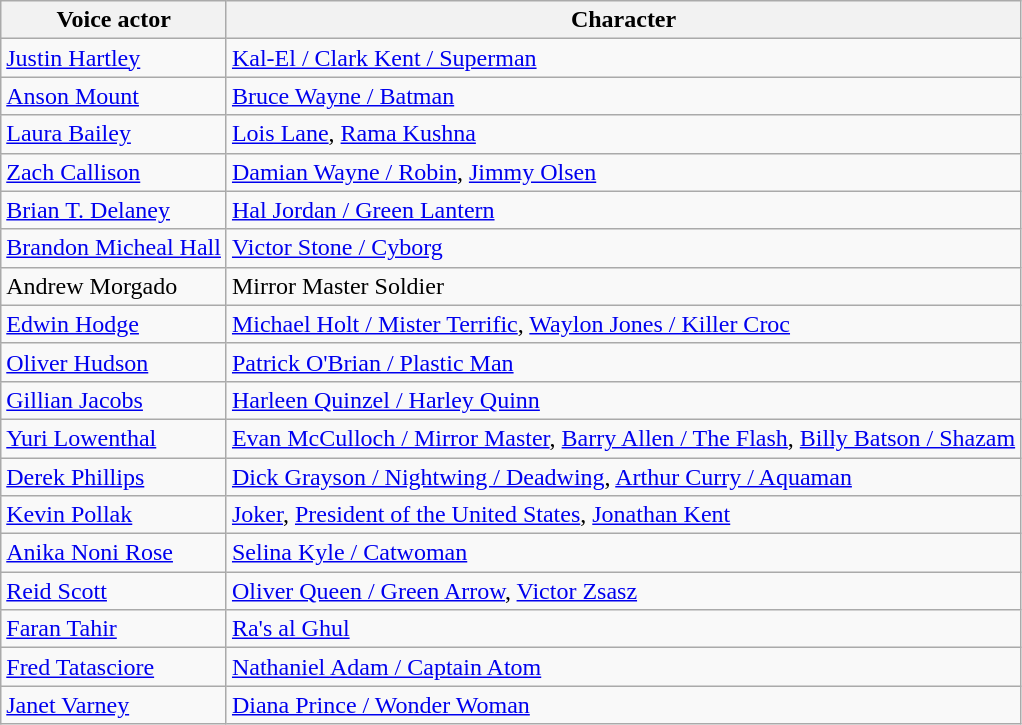<table class="wikitable sortable">
<tr>
<th>Voice actor</th>
<th>Character</th>
</tr>
<tr>
<td><a href='#'>Justin Hartley</a></td>
<td><a href='#'>Kal-El / Clark Kent / Superman</a></td>
</tr>
<tr>
<td><a href='#'>Anson Mount</a></td>
<td><a href='#'>Bruce Wayne / Batman</a></td>
</tr>
<tr>
<td><a href='#'>Laura Bailey</a></td>
<td><a href='#'>Lois Lane</a>, <a href='#'>Rama Kushna</a></td>
</tr>
<tr>
<td><a href='#'>Zach Callison</a></td>
<td><a href='#'>Damian Wayne / Robin</a>, <a href='#'>Jimmy Olsen</a></td>
</tr>
<tr>
<td><a href='#'>Brian T. Delaney</a></td>
<td><a href='#'>Hal Jordan / Green Lantern</a></td>
</tr>
<tr>
<td><a href='#'>Brandon Micheal Hall</a></td>
<td><a href='#'>Victor Stone / Cyborg</a></td>
</tr>
<tr>
<td>Andrew Morgado</td>
<td>Mirror Master Soldier</td>
</tr>
<tr>
<td><a href='#'>Edwin Hodge</a></td>
<td><a href='#'>Michael Holt / Mister Terrific</a>, <a href='#'>Waylon Jones / Killer Croc</a></td>
</tr>
<tr>
<td><a href='#'>Oliver Hudson</a></td>
<td><a href='#'>Patrick O'Brian / Plastic Man</a></td>
</tr>
<tr>
<td><a href='#'>Gillian Jacobs</a></td>
<td><a href='#'>Harleen Quinzel / Harley Quinn</a></td>
</tr>
<tr>
<td><a href='#'>Yuri Lowenthal</a></td>
<td><a href='#'>Evan McCulloch / Mirror Master</a>, <a href='#'>Barry Allen / The Flash</a>, <a href='#'>Billy Batson / Shazam</a></td>
</tr>
<tr>
<td><a href='#'>Derek Phillips</a></td>
<td><a href='#'>Dick Grayson / Nightwing / Deadwing</a>, <a href='#'>Arthur Curry / Aquaman</a></td>
</tr>
<tr>
<td><a href='#'>Kevin Pollak</a></td>
<td><a href='#'>Joker</a>, <a href='#'>President of the United States</a>, <a href='#'>Jonathan Kent</a></td>
</tr>
<tr>
<td><a href='#'>Anika Noni Rose</a></td>
<td><a href='#'>Selina Kyle / Catwoman</a></td>
</tr>
<tr>
<td><a href='#'>Reid Scott</a></td>
<td><a href='#'>Oliver Queen / Green Arrow</a>, <a href='#'>Victor Zsasz</a></td>
</tr>
<tr>
<td><a href='#'>Faran Tahir</a></td>
<td><a href='#'>Ra's al Ghul</a></td>
</tr>
<tr>
<td><a href='#'>Fred Tatasciore</a></td>
<td><a href='#'>Nathaniel Adam / Captain Atom</a></td>
</tr>
<tr>
<td><a href='#'>Janet Varney</a></td>
<td><a href='#'>Diana Prince / Wonder Woman</a></td>
</tr>
</table>
